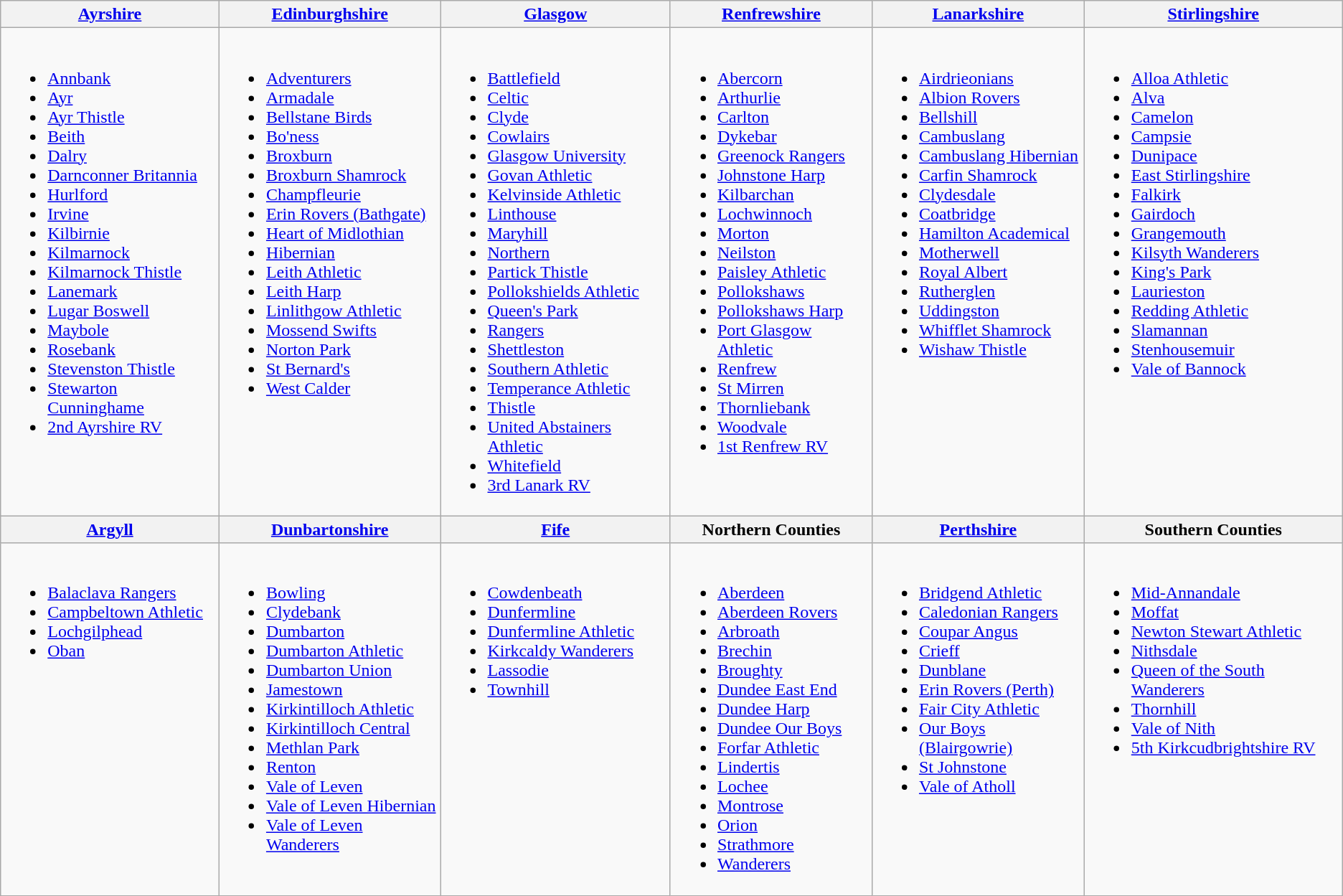<table class="wikitable" style="text-align:left">
<tr>
<th><a href='#'>Ayrshire</a></th>
<th><a href='#'>Edinburghshire</a></th>
<th><a href='#'>Glasgow</a></th>
<th><a href='#'>Renfrewshire</a></th>
<th><a href='#'>Lanarkshire</a></th>
<th><a href='#'>Stirlingshire</a></th>
</tr>
<tr>
<td valign=top><br><ul><li><a href='#'>Annbank</a></li><li><a href='#'>Ayr</a></li><li><a href='#'>Ayr Thistle</a></li><li><a href='#'>Beith</a></li><li><a href='#'>Dalry</a></li><li><a href='#'>Darnconner Britannia</a></li><li><a href='#'>Hurlford</a></li><li><a href='#'>Irvine</a></li><li><a href='#'>Kilbirnie</a></li><li><a href='#'>Kilmarnock</a></li><li><a href='#'>Kilmarnock Thistle</a></li><li><a href='#'>Lanemark</a></li><li><a href='#'>Lugar Boswell</a></li><li><a href='#'>Maybole</a></li><li><a href='#'>Rosebank</a></li><li><a href='#'>Stevenston Thistle</a></li><li><a href='#'>Stewarton Cunninghame</a></li><li><a href='#'>2nd Ayrshire RV</a></li></ul></td>
<td valign=top><br><ul><li><a href='#'>Adventurers</a></li><li><a href='#'>Armadale</a></li><li><a href='#'>Bellstane Birds</a></li><li><a href='#'>Bo'ness</a></li><li><a href='#'>Broxburn</a></li><li><a href='#'>Broxburn Shamrock</a></li><li><a href='#'>Champfleurie</a></li><li><a href='#'>Erin Rovers (Bathgate)</a></li><li><a href='#'>Heart of Midlothian</a></li><li><a href='#'>Hibernian</a></li><li><a href='#'>Leith Athletic</a></li><li><a href='#'>Leith Harp</a></li><li><a href='#'>Linlithgow Athletic</a></li><li><a href='#'>Mossend Swifts</a></li><li><a href='#'>Norton Park</a></li><li><a href='#'>St Bernard's</a></li><li><a href='#'>West Calder</a></li></ul></td>
<td valign=top><br><ul><li><a href='#'>Battlefield</a></li><li><a href='#'>Celtic</a></li><li><a href='#'>Clyde</a></li><li><a href='#'>Cowlairs</a></li><li><a href='#'>Glasgow University</a></li><li><a href='#'>Govan Athletic</a></li><li><a href='#'>Kelvinside Athletic</a></li><li><a href='#'>Linthouse</a></li><li><a href='#'>Maryhill</a></li><li><a href='#'>Northern</a></li><li><a href='#'>Partick Thistle</a></li><li><a href='#'>Pollokshields Athletic</a></li><li><a href='#'>Queen's Park</a></li><li><a href='#'>Rangers</a></li><li><a href='#'>Shettleston</a></li><li><a href='#'>Southern Athletic</a></li><li><a href='#'>Temperance Athletic</a></li><li><a href='#'>Thistle</a></li><li><a href='#'>United Abstainers Athletic</a></li><li><a href='#'>Whitefield</a></li><li><a href='#'>3rd Lanark RV</a></li></ul></td>
<td valign=top><br><ul><li><a href='#'>Abercorn</a></li><li><a href='#'>Arthurlie</a></li><li><a href='#'>Carlton</a></li><li><a href='#'>Dykebar</a></li><li><a href='#'>Greenock Rangers</a></li><li><a href='#'>Johnstone Harp</a></li><li><a href='#'>Kilbarchan</a></li><li><a href='#'>Lochwinnoch</a></li><li><a href='#'>Morton</a></li><li><a href='#'>Neilston</a></li><li><a href='#'>Paisley Athletic</a></li><li><a href='#'>Pollokshaws</a></li><li><a href='#'>Pollokshaws Harp</a></li><li><a href='#'>Port Glasgow Athletic</a></li><li><a href='#'>Renfrew</a></li><li><a href='#'>St Mirren</a></li><li><a href='#'>Thornliebank</a></li><li><a href='#'>Woodvale</a></li><li><a href='#'>1st Renfrew RV</a></li></ul></td>
<td valign=top><br><ul><li><a href='#'>Airdrieonians</a></li><li><a href='#'>Albion Rovers</a></li><li><a href='#'>Bellshill</a></li><li><a href='#'>Cambuslang</a></li><li><a href='#'>Cambuslang Hibernian</a></li><li><a href='#'>Carfin Shamrock</a></li><li><a href='#'>Clydesdale</a></li><li><a href='#'>Coatbridge</a></li><li><a href='#'>Hamilton Academical</a></li><li><a href='#'>Motherwell</a></li><li><a href='#'>Royal Albert</a></li><li><a href='#'>Rutherglen</a></li><li><a href='#'>Uddingston</a></li><li><a href='#'>Whifflet Shamrock</a></li><li><a href='#'>Wishaw Thistle</a></li></ul></td>
<td valign=top><br><ul><li><a href='#'>Alloa Athletic</a></li><li><a href='#'>Alva</a></li><li><a href='#'>Camelon</a></li><li><a href='#'>Campsie</a></li><li><a href='#'>Dunipace</a></li><li><a href='#'>East Stirlingshire</a></li><li><a href='#'>Falkirk</a></li><li><a href='#'>Gairdoch</a></li><li><a href='#'>Grangemouth</a></li><li><a href='#'>Kilsyth Wanderers</a></li><li><a href='#'>King's Park</a></li><li><a href='#'>Laurieston</a></li><li><a href='#'>Redding Athletic</a></li><li><a href='#'>Slamannan</a></li><li><a href='#'>Stenhousemuir</a></li><li><a href='#'>Vale of Bannock</a></li></ul></td>
</tr>
<tr>
<th><a href='#'>Argyll</a></th>
<th><a href='#'>Dunbartonshire</a></th>
<th><a href='#'>Fife</a></th>
<th>Northern Counties</th>
<th><a href='#'>Perthshire</a></th>
<th>Southern Counties</th>
</tr>
<tr>
<td valign=top><br><ul><li><a href='#'>Balaclava Rangers</a></li><li><a href='#'>Campbeltown Athletic</a></li><li><a href='#'>Lochgilphead</a></li><li><a href='#'>Oban</a></li></ul></td>
<td valign=top><br><ul><li><a href='#'>Bowling</a></li><li><a href='#'>Clydebank</a></li><li><a href='#'>Dumbarton</a></li><li><a href='#'>Dumbarton Athletic</a></li><li><a href='#'>Dumbarton Union</a></li><li><a href='#'>Jamestown</a></li><li><a href='#'>Kirkintilloch Athletic</a></li><li><a href='#'>Kirkintilloch Central</a></li><li><a href='#'>Methlan Park</a></li><li><a href='#'>Renton</a></li><li><a href='#'>Vale of Leven</a></li><li><a href='#'>Vale of Leven Hibernian</a></li><li><a href='#'>Vale of Leven Wanderers</a></li></ul></td>
<td valign=top><br><ul><li><a href='#'>Cowdenbeath</a></li><li><a href='#'>Dunfermline</a></li><li><a href='#'>Dunfermline Athletic</a></li><li><a href='#'>Kirkcaldy Wanderers</a></li><li><a href='#'>Lassodie</a></li><li><a href='#'>Townhill</a></li></ul></td>
<td valign=top><br><ul><li><a href='#'>Aberdeen</a></li><li><a href='#'>Aberdeen Rovers</a></li><li><a href='#'>Arbroath</a></li><li><a href='#'>Brechin</a></li><li><a href='#'>Broughty</a></li><li><a href='#'>Dundee East End</a></li><li><a href='#'>Dundee Harp</a></li><li><a href='#'>Dundee Our Boys</a></li><li><a href='#'>Forfar Athletic</a></li><li><a href='#'>Lindertis</a></li><li><a href='#'>Lochee</a></li><li><a href='#'>Montrose</a></li><li><a href='#'>Orion</a></li><li><a href='#'>Strathmore</a></li><li><a href='#'>Wanderers</a></li></ul></td>
<td valign=top><br><ul><li><a href='#'>Bridgend Athletic</a></li><li><a href='#'>Caledonian Rangers</a></li><li><a href='#'>Coupar Angus</a></li><li><a href='#'>Crieff</a></li><li><a href='#'>Dunblane</a></li><li><a href='#'>Erin Rovers (Perth)</a></li><li><a href='#'>Fair City Athletic</a></li><li><a href='#'>Our Boys (Blairgowrie)</a></li><li><a href='#'>St Johnstone</a></li><li><a href='#'>Vale of Atholl</a></li></ul></td>
<td valign=top><br><ul><li><a href='#'>Mid-Annandale</a></li><li><a href='#'>Moffat</a></li><li><a href='#'>Newton Stewart Athletic</a></li><li><a href='#'>Nithsdale</a></li><li><a href='#'>Queen of the South Wanderers</a></li><li><a href='#'>Thornhill</a></li><li><a href='#'>Vale of Nith</a></li><li><a href='#'>5th Kirkcudbrightshire RV</a></li></ul></td>
</tr>
</table>
